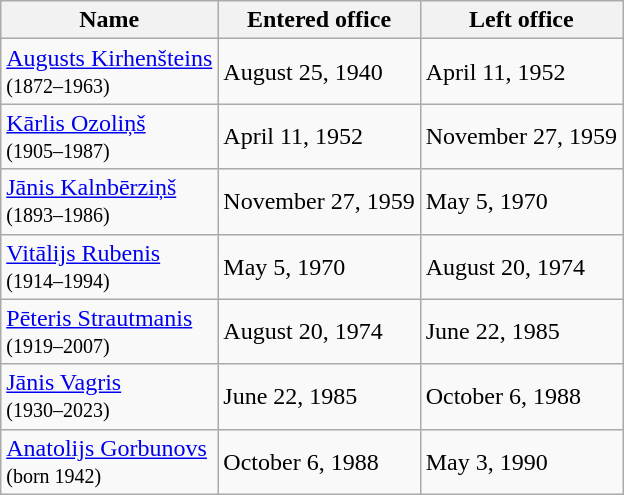<table class="wikitable">
<tr>
<th>Name</th>
<th>Entered office</th>
<th>Left office</th>
</tr>
<tr>
<td><a href='#'>Augusts Kirhenšteins</a><br><small>(1872–1963)</small></td>
<td>August 25, 1940</td>
<td>April 11, 1952</td>
</tr>
<tr>
<td><a href='#'>Kārlis Ozoliņš</a><br><small>(1905–1987)</small></td>
<td>April 11, 1952</td>
<td>November 27, 1959</td>
</tr>
<tr>
<td><a href='#'>Jānis Kalnbērziņš</a><br><small>(1893–1986)</small></td>
<td>November 27, 1959</td>
<td>May 5, 1970</td>
</tr>
<tr>
<td><a href='#'>Vitālijs Rubenis</a><br><small>(1914–1994)</small></td>
<td>May 5, 1970</td>
<td>August 20, 1974</td>
</tr>
<tr>
<td><a href='#'>Pēteris Strautmanis</a><br><small>(1919–2007)</small></td>
<td>August 20, 1974</td>
<td>June 22, 1985</td>
</tr>
<tr>
<td><a href='#'>Jānis Vagris</a><br><small>(1930–2023)</small></td>
<td>June 22, 1985</td>
<td>October 6, 1988</td>
</tr>
<tr>
<td><a href='#'>Anatolijs Gorbunovs</a><br><small>(born 1942)</small></td>
<td>October 6, 1988</td>
<td>May 3, 1990</td>
</tr>
</table>
